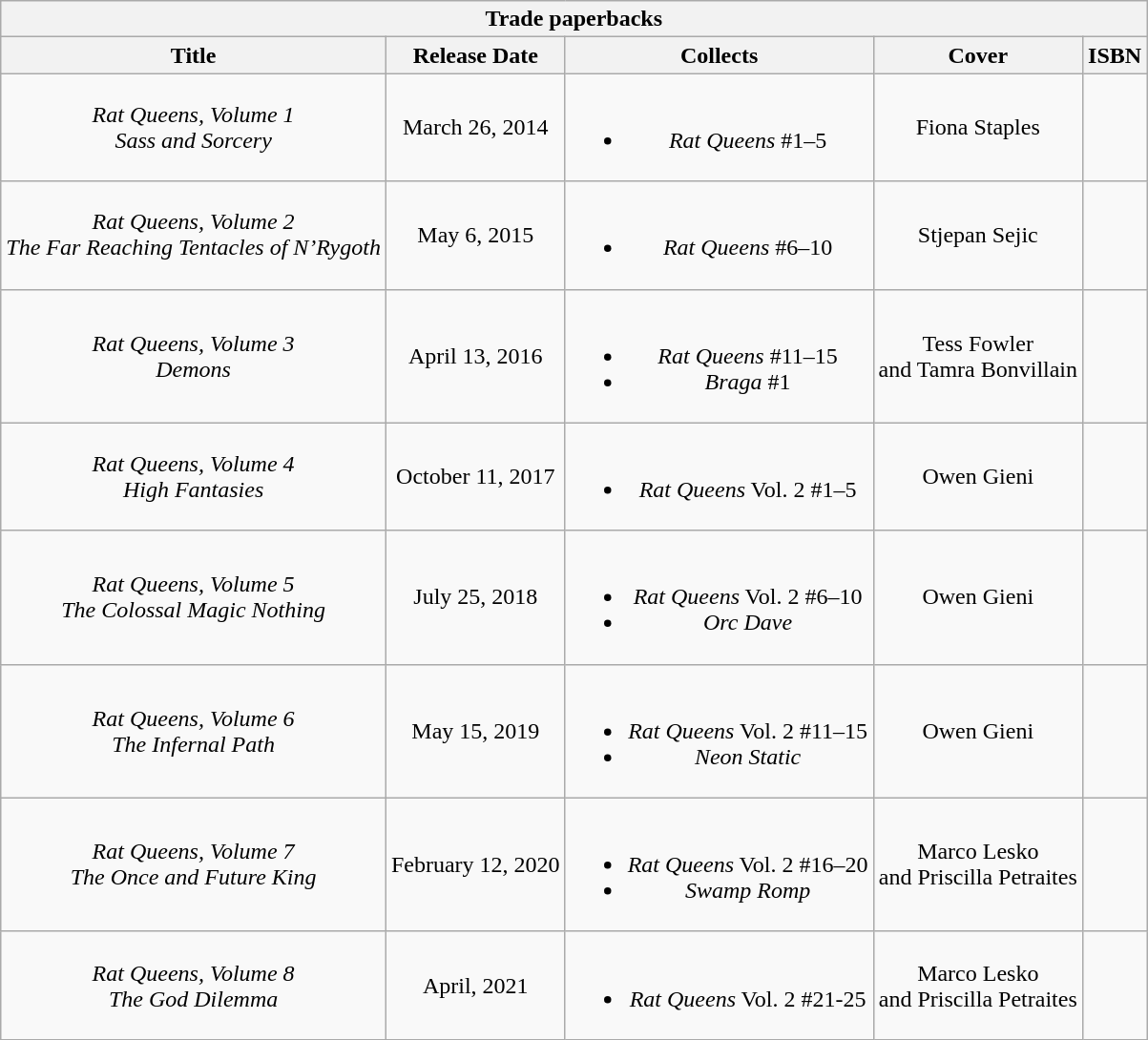<table class="wikitable" style="text-align: center">
<tr>
<th colspan=5>Trade paperbacks</th>
</tr>
<tr>
<th>Title</th>
<th>Release Date</th>
<th>Collects</th>
<th>Cover</th>
<th>ISBN</th>
</tr>
<tr>
<td><em>Rat Queens, Volume 1<br>Sass and Sorcery</em></td>
<td>March 26, 2014</td>
<td><br><ul><li><em>Rat Queens</em> #1–5</li></ul></td>
<td>Fiona Staples</td>
<td></td>
</tr>
<tr>
<td><em>Rat Queens, Volume 2<br>The Far Reaching Tentacles of N’Rygoth</em></td>
<td>May 6, 2015</td>
<td><br><ul><li><em>Rat Queens</em> #6–10</li></ul></td>
<td>Stjepan Sejic</td>
<td></td>
</tr>
<tr>
<td><em>Rat Queens, Volume 3<br>Demons</em></td>
<td>April 13, 2016</td>
<td><br><ul><li><em>Rat Queens</em> #11–15</li><li><em>Braga</em> #1</li></ul></td>
<td>Tess Fowler<br>and Tamra Bonvillain</td>
<td></td>
</tr>
<tr>
<td><em>Rat Queens, Volume 4<br>High Fantasies</em></td>
<td>October 11, 2017</td>
<td><br><ul><li><em>Rat Queens</em> Vol. 2 #1–5</li></ul></td>
<td>Owen Gieni</td>
<td></td>
</tr>
<tr>
<td><em>Rat Queens, Volume 5<br>The Colossal Magic Nothing</em></td>
<td>July 25, 2018</td>
<td><br><ul><li><em>Rat Queens</em> Vol. 2 #6–10</li><li><em>Orc Dave</em></li></ul></td>
<td>Owen Gieni</td>
<td></td>
</tr>
<tr>
<td><em>Rat Queens, Volume 6<br>The Infernal Path</em></td>
<td>May 15, 2019</td>
<td><br><ul><li><em>Rat Queens</em> Vol. 2 #11–15</li><li><em>Neon Static</em></li></ul></td>
<td>Owen Gieni</td>
<td></td>
</tr>
<tr>
<td><em>Rat Queens, Volume 7<br>The Once and Future King</em></td>
<td>February 12, 2020</td>
<td><br><ul><li><em>Rat Queens</em> Vol. 2 #16–20</li><li><em>Swamp Romp</em></li></ul></td>
<td>Marco Lesko<br>and Priscilla Petraites</td>
<td></td>
</tr>
<tr>
<td><em>Rat Queens, Volume 8<br>The God Dilemma</em></td>
<td>April, 2021</td>
<td><br><ul><li><em>Rat Queens</em> Vol. 2 #21-25</li></ul></td>
<td>Marco Lesko<br>and Priscilla Petraites</td>
<td></td>
</tr>
</table>
